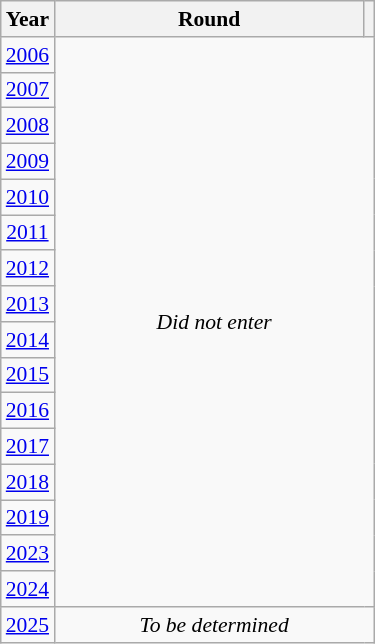<table class="wikitable" style="text-align: center; font-size:90%">
<tr>
<th>Year</th>
<th style="width:200px">Round</th>
<th></th>
</tr>
<tr>
<td><a href='#'>2006</a></td>
<td colspan="2" rowspan="16"><em>Did not enter</em></td>
</tr>
<tr>
<td><a href='#'>2007</a></td>
</tr>
<tr>
<td><a href='#'>2008</a></td>
</tr>
<tr>
<td><a href='#'>2009</a></td>
</tr>
<tr>
<td><a href='#'>2010</a></td>
</tr>
<tr>
<td><a href='#'>2011</a></td>
</tr>
<tr>
<td><a href='#'>2012</a></td>
</tr>
<tr>
<td><a href='#'>2013</a></td>
</tr>
<tr>
<td><a href='#'>2014</a></td>
</tr>
<tr>
<td><a href='#'>2015</a></td>
</tr>
<tr>
<td><a href='#'>2016</a></td>
</tr>
<tr>
<td><a href='#'>2017</a></td>
</tr>
<tr>
<td><a href='#'>2018</a></td>
</tr>
<tr>
<td><a href='#'>2019</a></td>
</tr>
<tr>
<td><a href='#'>2023</a></td>
</tr>
<tr>
<td><a href='#'>2024</a></td>
</tr>
<tr>
<td><a href='#'>2025</a></td>
<td colspan="2"><em>To be determined</em></td>
</tr>
</table>
